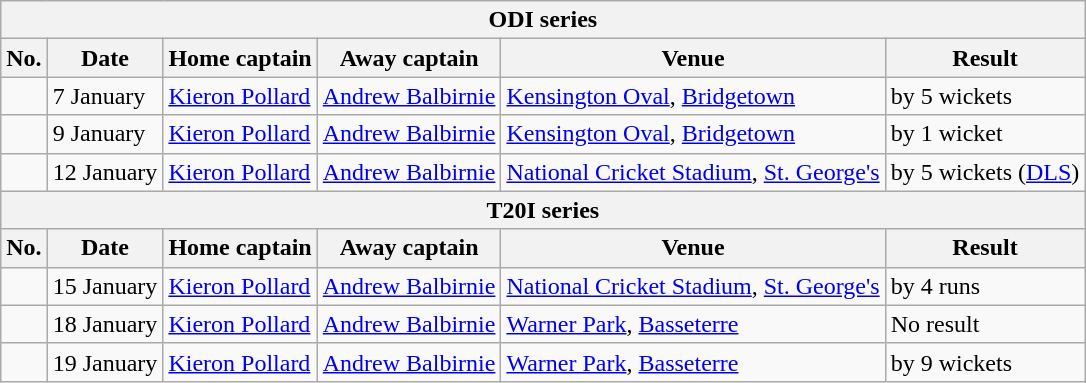<table class="wikitable">
<tr>
<th colspan="9">ODI series</th>
</tr>
<tr>
<th>No.</th>
<th>Date</th>
<th>Home captain</th>
<th>Away captain</th>
<th>Venue</th>
<th>Result</th>
</tr>
<tr>
<td></td>
<td>7 January</td>
<td><a href='#'>Kieron Pollard</a></td>
<td><a href='#'>Andrew Balbirnie</a></td>
<td><a href='#'>Kensington Oval</a>, <a href='#'>Bridgetown</a></td>
<td> by 5 wickets</td>
</tr>
<tr>
<td></td>
<td>9 January</td>
<td><a href='#'>Kieron Pollard</a></td>
<td><a href='#'>Andrew Balbirnie</a></td>
<td><a href='#'>Kensington Oval</a>, <a href='#'>Bridgetown</a></td>
<td> by 1 wicket</td>
</tr>
<tr>
<td></td>
<td>12 January</td>
<td><a href='#'>Kieron Pollard</a></td>
<td><a href='#'>Andrew Balbirnie</a></td>
<td><a href='#'>National Cricket Stadium</a>, <a href='#'>St. George's</a></td>
<td> by 5 wickets (<a href='#'>DLS</a>)</td>
</tr>
<tr>
<th colspan="9">T20I series</th>
</tr>
<tr>
<th>No.</th>
<th>Date</th>
<th>Home captain</th>
<th>Away captain</th>
<th>Venue</th>
<th>Result</th>
</tr>
<tr>
<td></td>
<td>15 January</td>
<td><a href='#'>Kieron Pollard</a></td>
<td><a href='#'>Andrew Balbirnie</a></td>
<td><a href='#'>National Cricket Stadium</a>, <a href='#'>St. George's</a></td>
<td> by 4 runs</td>
</tr>
<tr>
<td></td>
<td>18 January</td>
<td><a href='#'>Kieron Pollard</a></td>
<td><a href='#'>Andrew Balbirnie</a></td>
<td><a href='#'>Warner Park</a>, <a href='#'>Basseterre</a></td>
<td>No result</td>
</tr>
<tr>
<td></td>
<td>19 January</td>
<td><a href='#'>Kieron Pollard</a></td>
<td><a href='#'>Andrew Balbirnie</a></td>
<td><a href='#'>Warner Park</a>, <a href='#'>Basseterre</a></td>
<td> by 9 wickets</td>
</tr>
</table>
